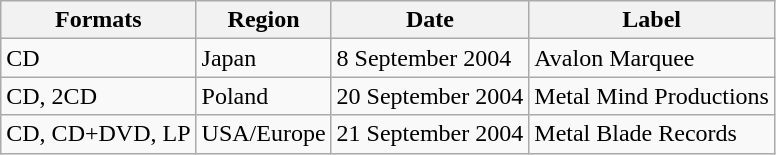<table class="wikitable plainrowheaders">
<tr>
<th scope="col">Formats</th>
<th scope="col">Region</th>
<th scope="col">Date</th>
<th scope="col">Label</th>
</tr>
<tr>
<td>CD</td>
<td>Japan</td>
<td>8 September 2004</td>
<td>Avalon Marquee</td>
</tr>
<tr>
<td>CD, 2CD</td>
<td>Poland</td>
<td>20 September 2004</td>
<td>Metal Mind Productions</td>
</tr>
<tr>
<td>CD, CD+DVD, LP</td>
<td>USA/Europe</td>
<td>21 September 2004</td>
<td>Metal Blade Records</td>
</tr>
</table>
